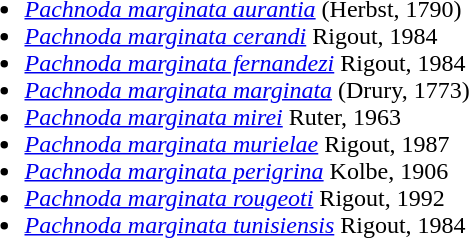<table>
<tr ---->
<td width="34%" valign="top"><br><ul><li><em><a href='#'>Pachnoda marginata aurantia</a></em> (Herbst, 1790)</li><li><em><a href='#'>Pachnoda marginata cerandi</a></em> Rigout, 1984</li><li><em><a href='#'>Pachnoda marginata fernandezi</a></em> Rigout, 1984</li><li><em><a href='#'>Pachnoda marginata marginata</a></em> (Drury, 1773)</li><li><em><a href='#'>Pachnoda marginata mirei</a></em> Ruter, 1963</li><li><em><a href='#'>Pachnoda marginata murielae</a></em> Rigout, 1987</li><li><em><a href='#'>Pachnoda marginata perigrina</a></em> Kolbe, 1906</li><li><em><a href='#'>Pachnoda marginata rougeoti</a></em> Rigout, 1992</li><li><em><a href='#'>Pachnoda marginata tunisiensis</a></em> Rigout, 1984</li></ul></td>
</tr>
</table>
